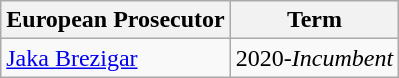<table class="wikitable">
<tr>
<th>European Prosecutor</th>
<th>Term</th>
</tr>
<tr>
<td><a href='#'>Jaka Brezigar</a></td>
<td>2020-<em>Incumbent</em></td>
</tr>
</table>
